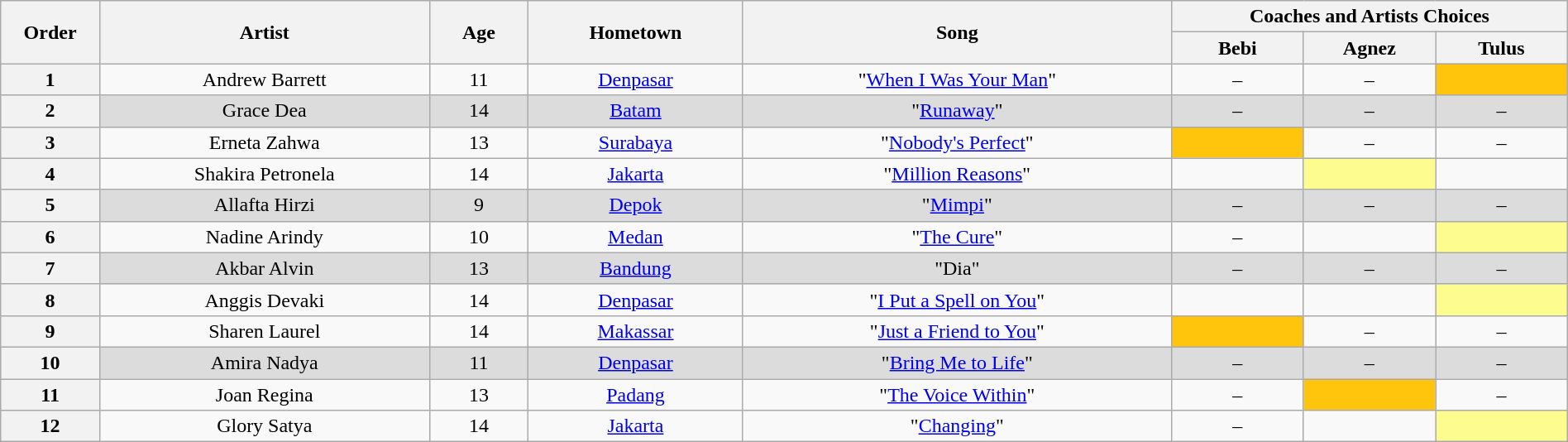<table class="wikitable" style="text-align:center; width:100%;">
<tr>
<th rowspan="2" scope="col" style="width:06%;">Order</th>
<th rowspan="2" scope="col" style="width:20%;">Artist</th>
<th rowspan="2" scope="col" style="width:06%;">Age</th>
<th rowspan="2" scope="col" style="width:13%;">Hometown</th>
<th rowspan="2" scope="col" style="width:26%;">Song</th>
<th colspan="3" scope="col" style="width:40%;">Coaches and Artists Choices</th>
</tr>
<tr>
<th style="width:08%;">Bebi</th>
<th style="width:08%;">Agnez</th>
<th style="width:08%;">Tulus</th>
</tr>
<tr>
<th>1</th>
<td>Andrew Barrett</td>
<td>11</td>
<td><a href='#'>Denpasar</a></td>
<td>"<a href='#'>When I Was Your Man</a>"</td>
<td>–</td>
<td>–</td>
<td style="background:#ffc40c;"><strong></strong></td>
</tr>
<tr style="background:#dcdcdc;">
<th>2</th>
<td>Grace Dea</td>
<td>14</td>
<td><a href='#'>Batam</a></td>
<td>"<a href='#'>Runaway</a>"</td>
<td>–</td>
<td>–</td>
<td>–</td>
</tr>
<tr>
<th>3</th>
<td>Erneta Zahwa</td>
<td>13</td>
<td><a href='#'>Surabaya</a></td>
<td>"<a href='#'>Nobody's Perfect</a>"</td>
<td style="background:#ffc40c"><strong></strong></td>
<td>–</td>
<td>–</td>
</tr>
<tr>
<th>4</th>
<td>Shakira Petronela</td>
<td>14</td>
<td><a href='#'>Jakarta</a></td>
<td>"<a href='#'>Million Reasons</a>"</td>
<td><strong></strong></td>
<td style="background:#fdfc8f"><strong></strong></td>
<td><strong></strong></td>
</tr>
<tr style="background:#dcdcdc;">
<th>5</th>
<td>Allafta Hirzi</td>
<td>9</td>
<td><a href='#'>Depok</a></td>
<td>"<a href='#'>Mimpi</a>"</td>
<td>–</td>
<td>–</td>
<td>–</td>
</tr>
<tr>
<th>6</th>
<td>Nadine Arindy</td>
<td>10</td>
<td><a href='#'>Medan</a></td>
<td>"<a href='#'>The Cure</a>"</td>
<td>–</td>
<td><strong></strong></td>
<td style="background:#fdfc8f;"><strong></strong></td>
</tr>
<tr style="background:#dcdcdc;">
<th>7</th>
<td>Akbar Alvin</td>
<td>13</td>
<td><a href='#'>Bandung</a></td>
<td>"Dia"</td>
<td>–</td>
<td>–</td>
<td>–</td>
</tr>
<tr>
<th>8</th>
<td>Anggis Devaki</td>
<td>14</td>
<td><a href='#'>Denpasar</a></td>
<td>"<a href='#'>I Put a Spell on You</a>"</td>
<td><strong></strong></td>
<td><strong></strong></td>
<td style="background:#fdfc8f"><strong></strong></td>
</tr>
<tr>
<th>9</th>
<td>Sharen Laurel</td>
<td>14</td>
<td><a href='#'>Makassar</a></td>
<td>"<a href='#'>Just a Friend to You</a>"</td>
<td style="background:#ffc40c"><strong></strong></td>
<td>–</td>
<td>–</td>
</tr>
<tr style="background:#dcdcdc;">
<th>10</th>
<td>Amira Nadya</td>
<td>11</td>
<td><a href='#'>Denpasar</a></td>
<td>"<a href='#'>Bring Me to Life</a>"</td>
<td>–</td>
<td>–</td>
<td>–</td>
</tr>
<tr>
<th>11</th>
<td>Joan Regina</td>
<td>13</td>
<td><a href='#'>Padang</a></td>
<td>"<a href='#'>The Voice Within</a>"</td>
<td>–</td>
<td style="background:#ffc40c;"><strong></strong></td>
<td>–</td>
</tr>
<tr>
<th>12</th>
<td>Glory Satya</td>
<td>14</td>
<td><a href='#'>Jakarta</a></td>
<td>"<a href='#'>Changing</a>"</td>
<td>–</td>
<td><strong></strong></td>
<td style="background:#fdfc8f"><strong></strong></td>
</tr>
</table>
